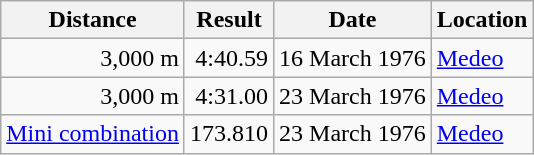<table class="wikitable">
<tr>
<th>Distance</th>
<th>Result</th>
<th>Date</th>
<th>Location</th>
</tr>
<tr align="right">
<td>3,000 m</td>
<td>4:40.59</td>
<td>16 March 1976</td>
<td align="left"><a href='#'>Medeo</a></td>
</tr>
<tr align="right">
<td>3,000 m</td>
<td>4:31.00</td>
<td>23 March 1976</td>
<td align="left"><a href='#'>Medeo</a></td>
</tr>
<tr align="right">
<td><a href='#'>Mini combination</a></td>
<td>173.810</td>
<td>23 March 1976</td>
<td align="left"><a href='#'>Medeo</a></td>
</tr>
</table>
